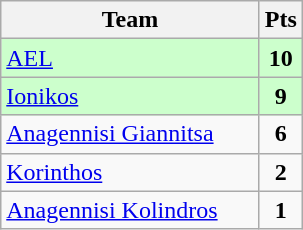<table class="wikitable" style="text-align: center;">
<tr>
<th width=165>Team</th>
<th width=20>Pts</th>
</tr>
<tr bgcolor="#ccffcc">
<td align=left><a href='#'>AEL</a></td>
<td><strong>10</strong></td>
</tr>
<tr bgcolor="#ccffcc">
<td align=left><a href='#'>Ionikos</a></td>
<td><strong>9</strong></td>
</tr>
<tr>
<td align=left><a href='#'>Anagennisi Giannitsa</a></td>
<td><strong>6</strong></td>
</tr>
<tr>
<td align=left><a href='#'>Korinthos</a></td>
<td><strong>2</strong></td>
</tr>
<tr>
<td align=left><a href='#'>Anagennisi Kolindros</a></td>
<td><strong>1</strong></td>
</tr>
</table>
